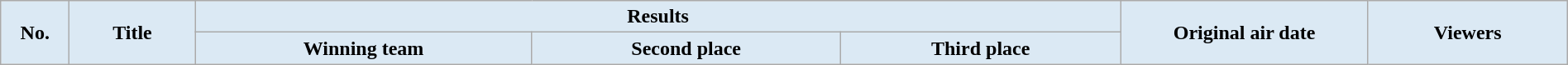<table class="wikitable plainrowheaders" style="width:100%; margin:auto;">
<tr>
<th scope="col" style="background:#dbe9f4; color:#000; width:3em;" rowspan="2">No.</th>
<th scope="col" style="background:#dbe9f4; color:#000;" rowspan="2">Title</th>
<th scope="col" style="background:#dbe9f4; color:#000;" colspan="3">Results</th>
<th scope="col" style="background:#dbe9f4; color:#000; width:12em;" rowspan="2">Original air date</th>
<th scope="col" style="background:#dbe9f4; color:#000;" rowspan="2">Viewers</th>
</tr>
<tr>
<th scope="col" style="background:#dbe9f4; color:#000;">Winning team</th>
<th scope="col" style="background:#dbe9f4; color:#000;">Second place</th>
<th scope="col" style="background:#dbe9f4; color:#000;">Third place<br>
</th>
</tr>
</table>
